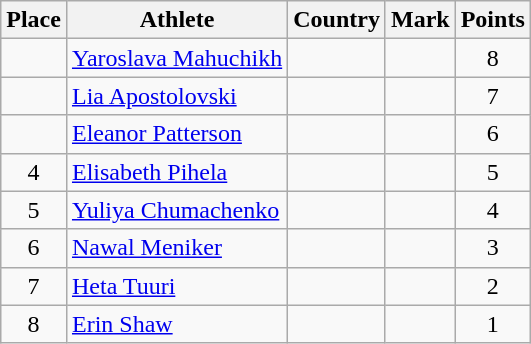<table class="wikitable">
<tr>
<th>Place</th>
<th>Athlete</th>
<th>Country</th>
<th>Mark</th>
<th>Points</th>
</tr>
<tr>
<td align=center></td>
<td><a href='#'>Yaroslava Mahuchikh</a></td>
<td></td>
<td></td>
<td align=center>8</td>
</tr>
<tr>
<td align=center></td>
<td><a href='#'>Lia Apostolovski</a></td>
<td></td>
<td></td>
<td align=center>7</td>
</tr>
<tr>
<td align=center></td>
<td><a href='#'>Eleanor Patterson</a></td>
<td></td>
<td></td>
<td align=center>6</td>
</tr>
<tr>
<td align=center>4</td>
<td><a href='#'>Elisabeth Pihela</a></td>
<td></td>
<td></td>
<td align=center>5</td>
</tr>
<tr>
<td align=center>5</td>
<td><a href='#'>Yuliya Chumachenko</a></td>
<td></td>
<td></td>
<td align=center>4</td>
</tr>
<tr>
<td align=center>6</td>
<td><a href='#'>Nawal Meniker</a></td>
<td></td>
<td></td>
<td align=center>3</td>
</tr>
<tr>
<td align=center>7</td>
<td><a href='#'>Heta Tuuri</a></td>
<td></td>
<td></td>
<td align=center>2</td>
</tr>
<tr>
<td align=center>8</td>
<td><a href='#'>Erin Shaw</a></td>
<td></td>
<td></td>
<td align=center>1</td>
</tr>
</table>
